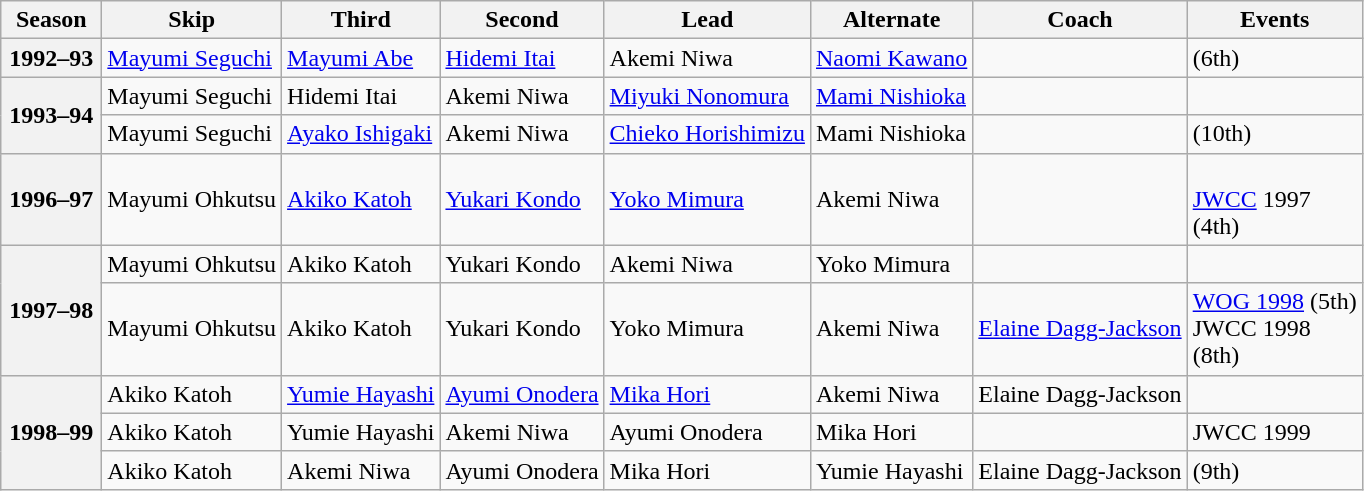<table class="wikitable">
<tr>
<th scope="col" width=60>Season</th>
<th scope="col">Skip</th>
<th scope="col">Third</th>
<th scope="col">Second</th>
<th scope="col">Lead</th>
<th scope="col">Alternate</th>
<th scope="col">Coach</th>
<th scope="col">Events</th>
</tr>
<tr>
<th scope="row">1992–93</th>
<td><a href='#'>Mayumi Seguchi</a></td>
<td><a href='#'>Mayumi Abe</a></td>
<td><a href='#'>Hidemi Itai</a></td>
<td>Akemi Niwa</td>
<td><a href='#'>Naomi Kawano</a></td>
<td></td>
<td> (6th)</td>
</tr>
<tr>
<th scope="row" rowspan=2>1993–94</th>
<td>Mayumi Seguchi</td>
<td>Hidemi Itai</td>
<td>Akemi Niwa</td>
<td><a href='#'>Miyuki Nonomura</a></td>
<td><a href='#'>Mami Nishioka</a></td>
<td></td>
<td> </td>
</tr>
<tr>
<td>Mayumi Seguchi</td>
<td><a href='#'>Ayako Ishigaki</a></td>
<td>Akemi Niwa</td>
<td><a href='#'>Chieko Horishimizu</a></td>
<td>Mami Nishioka</td>
<td></td>
<td> (10th)</td>
</tr>
<tr>
<th scope="row">1996–97</th>
<td>Mayumi Ohkutsu</td>
<td><a href='#'>Akiko Katoh</a></td>
<td><a href='#'>Yukari Kondo</a></td>
<td><a href='#'>Yoko Mimura</a></td>
<td>Akemi Niwa</td>
<td></td>
<td> <br><a href='#'>JWCC</a> 1997 <br> (4th)</td>
</tr>
<tr>
<th scope="row" rowspan=2>1997–98</th>
<td>Mayumi Ohkutsu</td>
<td>Akiko Katoh</td>
<td>Yukari Kondo</td>
<td>Akemi Niwa</td>
<td>Yoko Mimura</td>
<td></td>
<td> </td>
</tr>
<tr>
<td>Mayumi Ohkutsu</td>
<td>Akiko Katoh</td>
<td>Yukari Kondo</td>
<td>Yoko Mimura</td>
<td>Akemi Niwa</td>
<td><a href='#'>Elaine Dagg-Jackson</a></td>
<td><a href='#'>WOG 1998</a> (5th)<br>JWCC 1998 <br> (8th)</td>
</tr>
<tr>
<th scope="row" rowspan=3>1998–99</th>
<td>Akiko Katoh</td>
<td><a href='#'>Yumie Hayashi</a></td>
<td><a href='#'>Ayumi Onodera</a></td>
<td><a href='#'>Mika Hori</a></td>
<td>Akemi Niwa</td>
<td>Elaine Dagg-Jackson</td>
<td> </td>
</tr>
<tr>
<td>Akiko Katoh</td>
<td>Yumie Hayashi</td>
<td>Akemi Niwa</td>
<td>Ayumi Onodera</td>
<td>Mika Hori</td>
<td></td>
<td>JWCC 1999 </td>
</tr>
<tr>
<td>Akiko Katoh</td>
<td>Akemi Niwa</td>
<td>Ayumi Onodera</td>
<td>Mika Hori</td>
<td>Yumie Hayashi</td>
<td>Elaine Dagg-Jackson</td>
<td> (9th)</td>
</tr>
</table>
